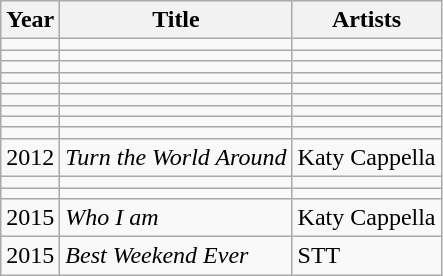<table class="wikitable">
<tr>
<th>Year</th>
<th>Title</th>
<th>Artists</th>
</tr>
<tr>
<td></td>
<td></td>
<td></td>
</tr>
<tr>
<td></td>
<td></td>
<td></td>
</tr>
<tr>
<td></td>
<td></td>
<td></td>
</tr>
<tr>
<td></td>
<td></td>
<td></td>
</tr>
<tr>
<td></td>
<td></td>
<td></td>
</tr>
<tr>
<td></td>
<td></td>
<td></td>
</tr>
<tr>
<td></td>
<td></td>
<td></td>
</tr>
<tr>
<td></td>
<td></td>
<td></td>
</tr>
<tr>
<td></td>
<td></td>
<td></td>
</tr>
<tr>
<td>2012</td>
<td><em>Turn the World Around</em></td>
<td>Katy Cappella</td>
</tr>
<tr>
<td></td>
<td></td>
<td></td>
</tr>
<tr>
<td></td>
<td></td>
<td></td>
</tr>
<tr>
<td>2015</td>
<td><em>Who I am</em></td>
<td>Katy Cappella</td>
</tr>
<tr>
<td>2015</td>
<td><em>Best Weekend Ever</em></td>
<td>STT</td>
</tr>
</table>
